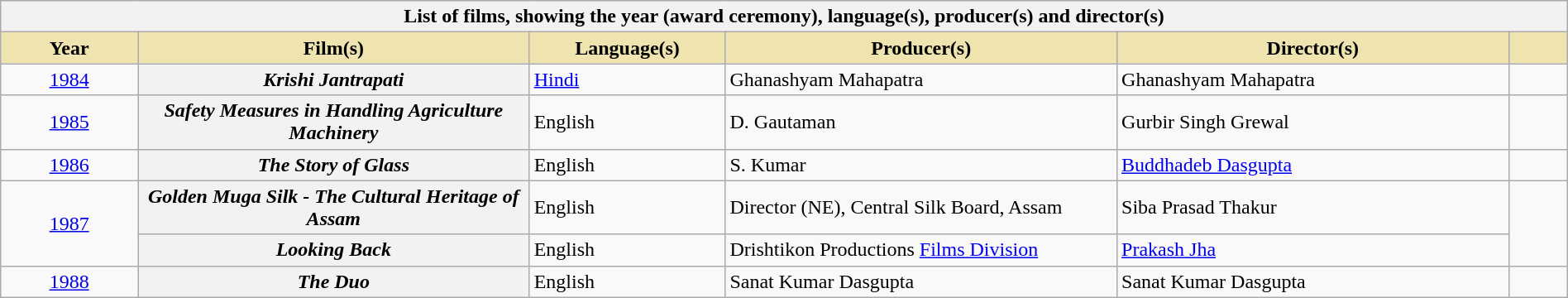<table class="wikitable sortable plainrowheaders" style="width:100%">
<tr>
<th colspan="6">List of films, showing the year (award ceremony), language(s), producer(s) and director(s)</th>
</tr>
<tr>
<th scope="col" style="background-color:#EFE4B0;width:7%">Year</th>
<th scope="col" style="background-color:#EFE4B0;width:20%;">Film(s)</th>
<th scope="col" style="background-color:#EFE4B0;width:10%;">Language(s)</th>
<th scope="col" style="background-color:#EFE4B0;width:20%;">Producer(s)</th>
<th scope="col" style="background-color:#EFE4B0;width:20%;">Director(s)</th>
<th scope="col" style="background-color:#EFE4B0;width:3%;" class="unsortable"></th>
</tr>
<tr>
<td style="text-align:center;"><a href='#'>1984<br></a></td>
<th scope="row"><em>Krishi Jantrapati</em></th>
<td><a href='#'>Hindi</a></td>
<td>Ghanashyam Mahapatra</td>
<td>Ghanashyam Mahapatra</td>
<td align="center"></td>
</tr>
<tr>
<td style="text-align:center;"><a href='#'>1985<br></a></td>
<th scope="row"><em>Safety Measures in Handling Agriculture Machinery</em></th>
<td>English</td>
<td>D. Gautaman</td>
<td>Gurbir Singh Grewal</td>
<td align="center"></td>
</tr>
<tr>
<td style="text-align:center;"><a href='#'>1986<br></a></td>
<th scope="row"><em>The Story of Glass</em></th>
<td>English</td>
<td>S. Kumar</td>
<td><a href='#'>Buddhadeb Dasgupta</a></td>
<td align="center"></td>
</tr>
<tr>
<td style="text-align:center;" rowspan="2"><a href='#'>1987<br></a></td>
<th scope="row"><em>Golden Muga Silk - The Cultural Heritage of Assam</em></th>
<td>English</td>
<td>Director (NE), Central Silk Board, Assam</td>
<td>Siba Prasad Thakur</td>
<td align="center" rowspan="2"></td>
</tr>
<tr>
<th scope="row"><em>Looking Back</em></th>
<td>English</td>
<td>Drishtikon Productions  <a href='#'>Films Division</a></td>
<td><a href='#'>Prakash Jha</a></td>
</tr>
<tr>
<td style="text-align:center;"><a href='#'>1988<br></a></td>
<th scope="row"><em>The Duo</em></th>
<td>English</td>
<td>Sanat Kumar Dasgupta</td>
<td>Sanat Kumar Dasgupta</td>
<td align="center"></td>
</tr>
</table>
